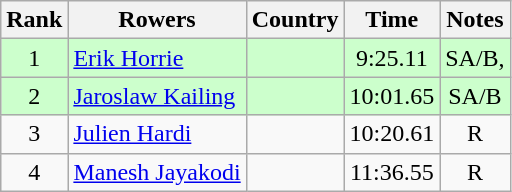<table class="wikitable" style="text-align:center">
<tr>
<th>Rank</th>
<th>Rowers</th>
<th>Country</th>
<th>Time</th>
<th>Notes</th>
</tr>
<tr bgcolor=ccffcc>
<td>1</td>
<td align="left"><a href='#'>Erik Horrie</a></td>
<td align="left"></td>
<td>9:25.11</td>
<td>SA/B, <strong></strong></td>
</tr>
<tr bgcolor=ccffcc>
<td>2</td>
<td align="left"><a href='#'>Jaroslaw Kailing</a></td>
<td align="left"></td>
<td>10:01.65</td>
<td>SA/B</td>
</tr>
<tr>
<td>3</td>
<td align="left"><a href='#'>Julien Hardi</a></td>
<td align="left"></td>
<td>10:20.61</td>
<td>R</td>
</tr>
<tr>
<td>4</td>
<td align="left"><a href='#'>Manesh Jayakodi</a></td>
<td align="left"></td>
<td>11:36.55</td>
<td>R</td>
</tr>
</table>
